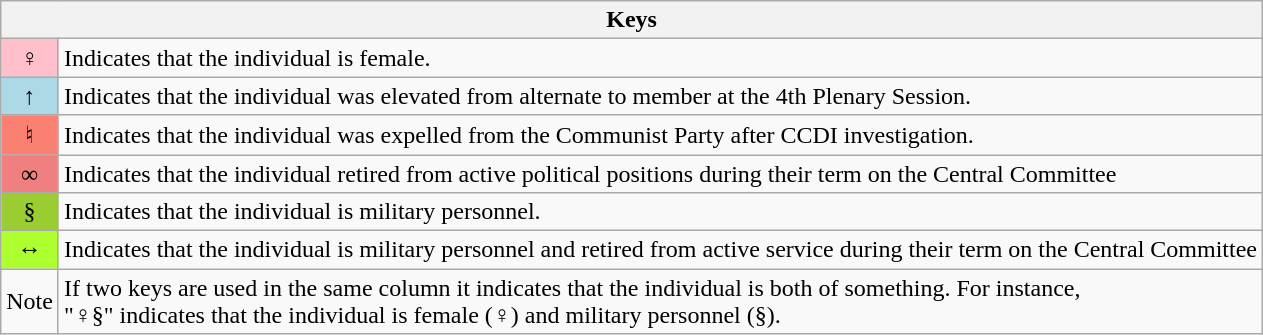<table class="wikitable" border="1">
<tr>
<th colspan="2" scope="col">Keys</th>
</tr>
<tr>
<td align="center" style="background: Pink">♀</td>
<td>Indicates that the individual is female.</td>
</tr>
<tr>
<td align="center" style="background: LightBlue">↑</td>
<td>Indicates that the individual was elevated from alternate to member at the 4th Plenary Session.</td>
</tr>
<tr>
<td align="center" style="background: Salmon">♮</td>
<td>Indicates that the individual was expelled from the Communist Party after CCDI investigation.</td>
</tr>
<tr>
<td align="center" style="background: LightCoral">∞</td>
<td>Indicates that the individual retired from active political positions during their term on the Central Committee</td>
</tr>
<tr>
<td align="center" style="background: YellowGreen">§</td>
<td>Indicates that the individual is military personnel.</td>
</tr>
<tr>
<td align="center" style="background: GreenYellow">↔</td>
<td>Indicates that the individual is military personnel and retired from active service during their term on the Central Committee</td>
</tr>
<tr>
<td align="center">Note</td>
<td>If two keys are used in the same column it indicates that the individual is both of something. For instance,<br>"♀§" indicates that the individual is female (♀) and military personnel (§).</td>
</tr>
</table>
